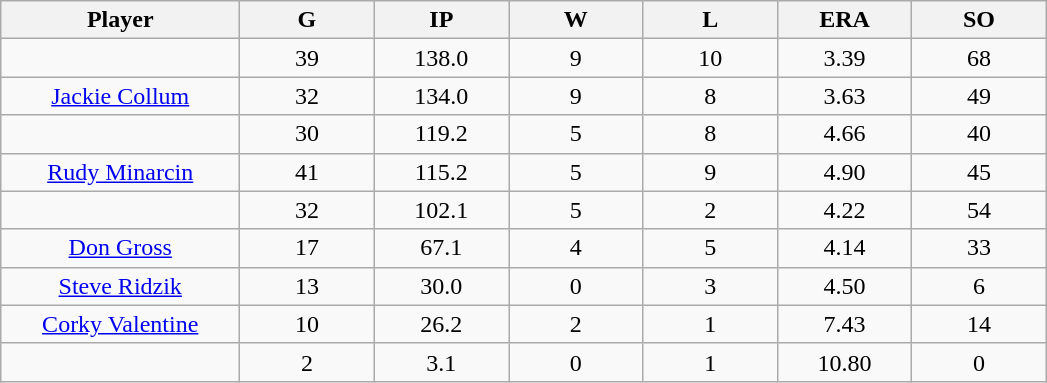<table class="wikitable sortable">
<tr>
<th bgcolor="#DDDDFF" width="16%">Player</th>
<th bgcolor="#DDDDFF" width="9%">G</th>
<th bgcolor="#DDDDFF" width="9%">IP</th>
<th bgcolor="#DDDDFF" width="9%">W</th>
<th bgcolor="#DDDDFF" width="9%">L</th>
<th bgcolor="#DDDDFF" width="9%">ERA</th>
<th bgcolor="#DDDDFF" width="9%">SO</th>
</tr>
<tr align="center">
<td></td>
<td>39</td>
<td>138.0</td>
<td>9</td>
<td>10</td>
<td>3.39</td>
<td>68</td>
</tr>
<tr align="center">
<td><a href='#'>Jackie Collum</a></td>
<td>32</td>
<td>134.0</td>
<td>9</td>
<td>8</td>
<td>3.63</td>
<td>49</td>
</tr>
<tr align="center">
<td></td>
<td>30</td>
<td>119.2</td>
<td>5</td>
<td>8</td>
<td>4.66</td>
<td>40</td>
</tr>
<tr align="center">
<td><a href='#'>Rudy Minarcin</a></td>
<td>41</td>
<td>115.2</td>
<td>5</td>
<td>9</td>
<td>4.90</td>
<td>45</td>
</tr>
<tr align="center">
<td></td>
<td>32</td>
<td>102.1</td>
<td>5</td>
<td>2</td>
<td>4.22</td>
<td>54</td>
</tr>
<tr align="center">
<td><a href='#'>Don Gross</a></td>
<td>17</td>
<td>67.1</td>
<td>4</td>
<td>5</td>
<td>4.14</td>
<td>33</td>
</tr>
<tr align="center">
<td><a href='#'>Steve Ridzik</a></td>
<td>13</td>
<td>30.0</td>
<td>0</td>
<td>3</td>
<td>4.50</td>
<td>6</td>
</tr>
<tr align="center">
<td><a href='#'>Corky Valentine</a></td>
<td>10</td>
<td>26.2</td>
<td>2</td>
<td>1</td>
<td>7.43</td>
<td>14</td>
</tr>
<tr align="center">
<td></td>
<td>2</td>
<td>3.1</td>
<td>0</td>
<td>1</td>
<td>10.80</td>
<td>0</td>
</tr>
</table>
